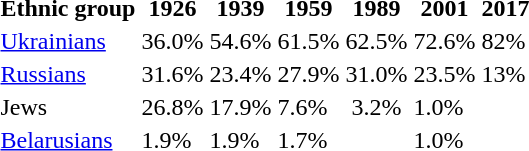<table class="standard">
<tr>
<th>Ethnic group</th>
<th>1926</th>
<th>1939</th>
<th>1959</th>
<th>1989</th>
<th>2001</th>
<th>2017</th>
</tr>
<tr>
<td><a href='#'>Ukrainians</a></td>
<td>36.0%</td>
<td>54.6%</td>
<td>61.5%</td>
<td>62.5%</td>
<td>72.6%</td>
<td>82%</td>
</tr>
<tr>
<td><a href='#'>Russians</a></td>
<td>31.6%</td>
<td>23.4%</td>
<td>27.9%</td>
<td>31.0%</td>
<td>23.5%</td>
<td>13%</td>
</tr>
<tr>
<td>Jews</td>
<td>26.8%</td>
<td>17.9%</td>
<td>7.6%</td>
<td> 3.2%</td>
<td>1.0%</td>
<td></td>
</tr>
<tr>
<td><a href='#'>Belarusians</a></td>
<td>1.9%</td>
<td>1.9%</td>
<td>1.7%</td>
<td></td>
<td>1.0%</td>
<td></td>
</tr>
</table>
